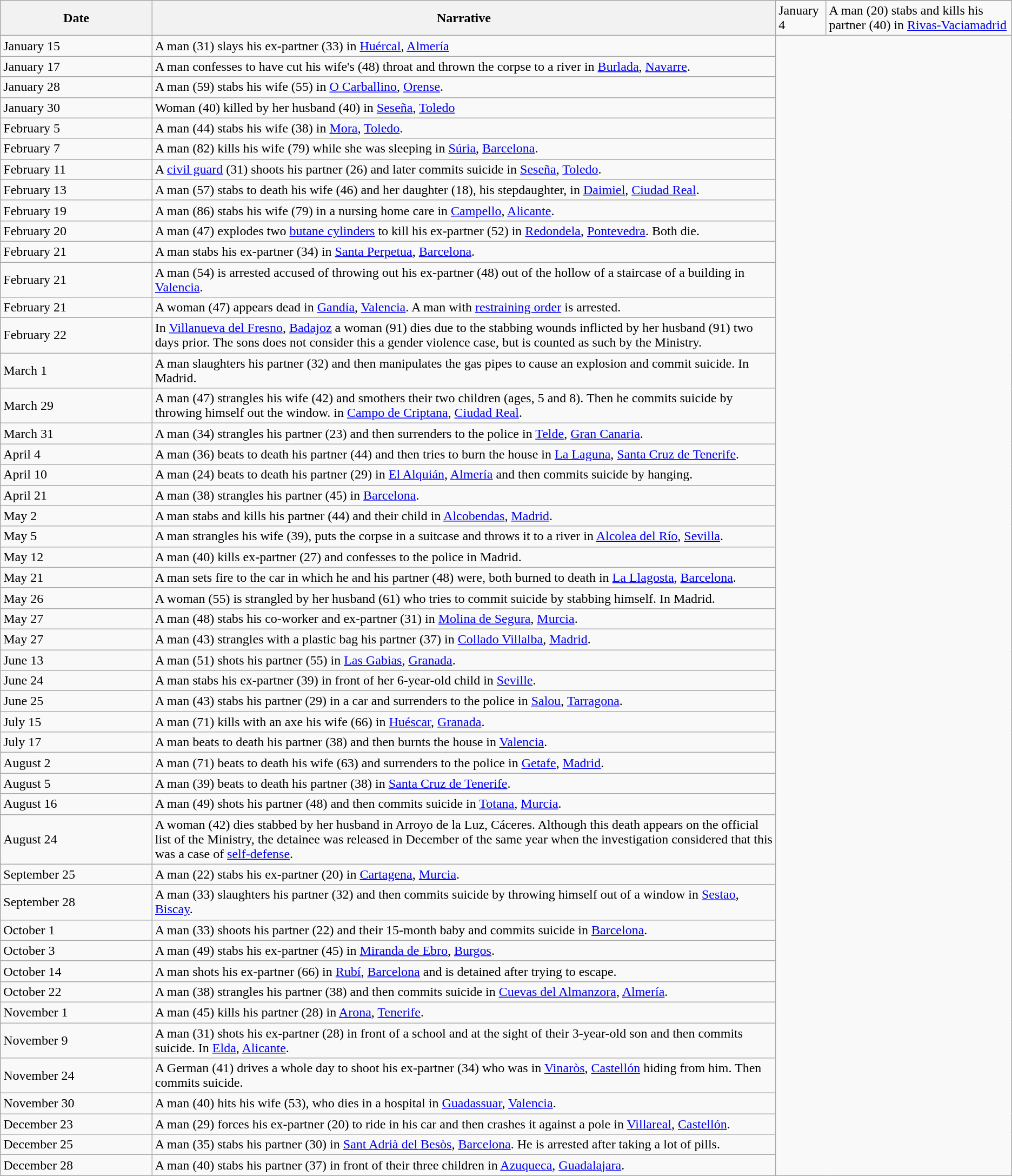<table class="sortable wikitable collapsible collapsed">
<tr>
<th rowspan="2" style="width:15%;">Date</th>
<th rowspan="2" style="width:85;">Narrative</th>
</tr>
<tr>
<td>January 4</td>
<td>A man (20) stabs and kills his partner (40) in <a href='#'>Rivas-Vaciamadrid</a></td>
</tr>
<tr>
<td>January 15</td>
<td>A man (31) slays his ex-partner (33) in <a href='#'>Huércal</a>, <a href='#'>Almería</a></td>
</tr>
<tr>
<td>January 17</td>
<td>A man confesses to have cut his wife's (48) throat and thrown the corpse to a river in <a href='#'>Burlada</a>, <a href='#'>Navarre</a>.</td>
</tr>
<tr>
<td>January 28</td>
<td>A man (59) stabs his wife (55) in <a href='#'>O Carballino</a>, <a href='#'>Orense</a>.</td>
</tr>
<tr>
<td>January 30</td>
<td>Woman (40) killed by her husband (40) in <a href='#'>Seseña</a>, <a href='#'>Toledo</a></td>
</tr>
<tr>
<td>February 5</td>
<td>A man (44) stabs his wife (38) in <a href='#'>Mora</a>, <a href='#'>Toledo</a>.</td>
</tr>
<tr>
<td>February 7</td>
<td>A man (82) kills his wife (79) while she was sleeping in <a href='#'>Súria</a>, <a href='#'>Barcelona</a>.</td>
</tr>
<tr>
<td>February 11</td>
<td>A <a href='#'>civil guard</a> (31) shoots his partner (26) and later commits suicide in <a href='#'>Seseña</a>, <a href='#'>Toledo</a>.</td>
</tr>
<tr>
<td>February 13</td>
<td>A man (57) stabs to death his wife (46) and her daughter (18), his stepdaughter, in <a href='#'>Daimiel</a>, <a href='#'>Ciudad Real</a>.</td>
</tr>
<tr>
<td>February 19</td>
<td>A man (86) stabs his wife (79) in a nursing home care in <a href='#'>Campello</a>, <a href='#'>Alicante</a>.</td>
</tr>
<tr>
<td>February 20</td>
<td>A man (47) explodes two <a href='#'>butane cylinders</a> to kill his ex-partner (52) in <a href='#'>Redondela</a>, <a href='#'>Pontevedra</a>. Both die.</td>
</tr>
<tr>
<td>February 21</td>
<td>A man stabs his ex-partner (34) in <a href='#'>Santa Perpetua</a>, <a href='#'>Barcelona</a>.</td>
</tr>
<tr>
<td>February 21</td>
<td>A man (54) is arrested accused of throwing out his ex-partner (48) out of the hollow of a staircase of a building in <a href='#'>Valencia</a>.</td>
</tr>
<tr>
<td>February 21</td>
<td>A woman (47) appears dead in <a href='#'>Gandía</a>, <a href='#'>Valencia</a>. A man with <a href='#'>restraining order</a> is arrested.</td>
</tr>
<tr>
<td>February 22</td>
<td>In <a href='#'>Villanueva del Fresno</a>, <a href='#'>Badajoz</a> a woman (91) dies due to the stabbing wounds inflicted by her husband (91) two days prior. The sons does not consider this a gender violence case, but is counted as such by the Ministry.</td>
</tr>
<tr>
<td>March 1</td>
<td>A man slaughters his partner (32) and then manipulates the gas pipes to cause an explosion and commit suicide. In Madrid.</td>
</tr>
<tr>
<td>March 29</td>
<td>A man (47) strangles his wife (42) and smothers their two children (ages, 5 and 8). Then he commits suicide by throwing himself out the window. in <a href='#'>Campo de Criptana</a>, <a href='#'>Ciudad Real</a>.</td>
</tr>
<tr>
<td>March 31</td>
<td>A man (34) strangles his partner (23) and then surrenders to the police in <a href='#'>Telde</a>, <a href='#'>Gran Canaria</a>.</td>
</tr>
<tr>
<td>April 4</td>
<td>A man (36) beats to death his partner (44) and then tries to burn the house in <a href='#'>La Laguna</a>, <a href='#'>Santa Cruz de Tenerife</a>.</td>
</tr>
<tr>
<td>April 10</td>
<td>A man (24) beats to death his partner (29) in <a href='#'>El Alquián</a>, <a href='#'>Almería</a> and then commits suicide by hanging.</td>
</tr>
<tr>
<td>April 21</td>
<td>A man (38) strangles his partner (45) in <a href='#'>Barcelona</a>.</td>
</tr>
<tr>
<td>May 2</td>
<td>A man stabs and kills his partner (44) and their child in <a href='#'>Alcobendas</a>, <a href='#'>Madrid</a>.</td>
</tr>
<tr>
<td>May 5</td>
<td>A man strangles his wife (39), puts the corpse in a suitcase and throws it to a river in <a href='#'>Alcolea del Río</a>, <a href='#'>Sevilla</a>.</td>
</tr>
<tr>
<td>May 12</td>
<td>A man (40) kills ex-partner (27) and confesses to the police in Madrid.</td>
</tr>
<tr>
<td>May 21</td>
<td>A man sets fire to the car in which he and his partner (48) were, both burned to death in <a href='#'>La Llagosta</a>, <a href='#'>Barcelona</a>.</td>
</tr>
<tr>
<td>May 26</td>
<td>A woman (55) is strangled by her husband (61) who tries to commit suicide by stabbing himself. In Madrid.</td>
</tr>
<tr>
<td>May 27</td>
<td>A man (48) stabs his co-worker and ex-partner (31) in <a href='#'>Molina de Segura</a>, <a href='#'>Murcia</a>.</td>
</tr>
<tr>
<td>May 27</td>
<td>A man (43) strangles with a plastic bag his partner (37) in <a href='#'>Collado Villalba</a>, <a href='#'>Madrid</a>.</td>
</tr>
<tr>
<td>June 13</td>
<td>A man (51) shots his partner (55) in <a href='#'>Las Gabias</a>, <a href='#'>Granada</a>.</td>
</tr>
<tr>
<td>June 24</td>
<td>A man stabs his ex-partner (39) in front of her 6-year-old child in <a href='#'>Seville</a>.</td>
</tr>
<tr>
<td>June 25</td>
<td>A man (43) stabs his partner (29) in a car and surrenders to the police in <a href='#'>Salou</a>, <a href='#'>Tarragona</a>.</td>
</tr>
<tr>
<td>July 15</td>
<td>A man (71) kills with an axe his wife (66) in <a href='#'>Huéscar</a>, <a href='#'>Granada</a>.</td>
</tr>
<tr>
<td>July 17</td>
<td>A man beats to death his partner (38) and then burnts the house in <a href='#'>Valencia</a>.</td>
</tr>
<tr>
<td>August 2</td>
<td>A man (71) beats to death his wife (63) and surrenders to the police in <a href='#'>Getafe</a>, <a href='#'>Madrid</a>.</td>
</tr>
<tr>
<td>August 5</td>
<td>A man (39) beats to death his partner (38) in <a href='#'>Santa Cruz de Tenerife</a>.</td>
</tr>
<tr>
<td>August 16</td>
<td>A man (49) shots his partner (48) and then commits suicide in <a href='#'>Totana</a>, <a href='#'>Murcia</a>.</td>
</tr>
<tr>
<td>August 24</td>
<td>A woman (42) dies stabbed by her husband in Arroyo de la Luz, Cáceres. Although this death appears on the official list of the Ministry, the detainee was released in December of the same year when the investigation considered that this was a case of <a href='#'>self-defense</a>.</td>
</tr>
<tr>
<td>September 25</td>
<td>A man (22) stabs his ex-partner (20) in <a href='#'>Cartagena</a>, <a href='#'>Murcia</a>.</td>
</tr>
<tr>
<td>September 28</td>
<td>A man (33) slaughters his partner (32) and then commits suicide by throwing himself out of a window in <a href='#'>Sestao</a>, <a href='#'>Biscay</a>.</td>
</tr>
<tr>
<td>October 1</td>
<td>A man (33) shoots his partner (22) and their 15-month baby and commits suicide in <a href='#'>Barcelona</a>.</td>
</tr>
<tr>
<td>October 3</td>
<td>A man (49) stabs his ex-partner (45) in <a href='#'>Miranda de Ebro</a>, <a href='#'>Burgos</a>.</td>
</tr>
<tr>
<td>October 14</td>
<td>A man shots his ex-partner (66) in <a href='#'>Rubí</a>, <a href='#'>Barcelona</a> and is detained after trying to escape.</td>
</tr>
<tr>
<td>October 22</td>
<td>A man (38) strangles his partner (38) and then commits suicide in <a href='#'>Cuevas del Almanzora</a>, <a href='#'>Almería</a>.</td>
</tr>
<tr>
<td>November 1</td>
<td>A man (45) kills his partner (28) in <a href='#'>Arona</a>, <a href='#'>Tenerife</a>.</td>
</tr>
<tr>
<td>November 9</td>
<td>A man (31) shots his ex-partner (28) in front of a school and at the sight of their 3-year-old son and then commits suicide. In <a href='#'>Elda</a>, <a href='#'>Alicante</a>.</td>
</tr>
<tr>
<td>November 24</td>
<td>A German (41) drives a whole day to shoot his ex-partner (34) who was in <a href='#'>Vinaròs</a>, <a href='#'>Castellón</a> hiding from him. Then commits suicide.</td>
</tr>
<tr>
<td>November 30</td>
<td>A man (40) hits his wife (53), who dies in a hospital in <a href='#'>Guadassuar</a>, <a href='#'>Valencia</a>.</td>
</tr>
<tr>
<td>December 23</td>
<td>A man (29) forces his ex-partner (20) to ride in his car and then crashes it against a pole in <a href='#'>Villareal</a>, <a href='#'>Castellón</a>.</td>
</tr>
<tr>
<td>December 25</td>
<td>A man (35) stabs his partner (30) in <a href='#'>Sant Adrià del Besòs</a>, <a href='#'>Barcelona</a>. He is arrested after taking a lot of pills.</td>
</tr>
<tr>
<td>December 28</td>
<td>A man (40) stabs his partner (37) in front of their three children in <a href='#'>Azuqueca</a>, <a href='#'>Guadalajara</a>.</td>
</tr>
</table>
